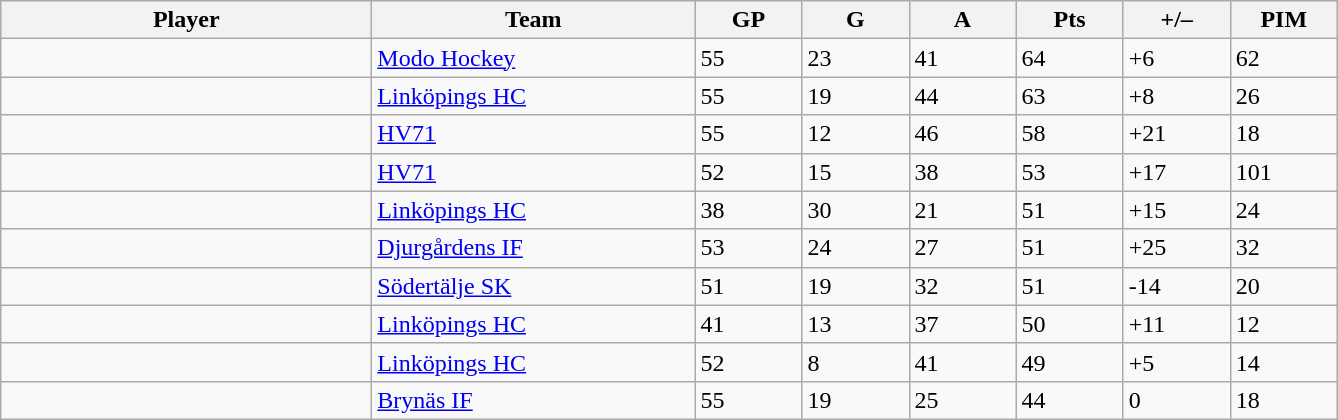<table class="wikitable sortable">
<tr>
<th style="width: 15em;">Player</th>
<th style="width: 13em;">Team</th>
<th style="width: 4em;">GP</th>
<th style="width: 4em;">G</th>
<th style="width: 4em;">A</th>
<th style="width: 4em;">Pts</th>
<th style="width: 4em;">+/–</th>
<th style="width: 4em;">PIM</th>
</tr>
<tr>
<td> </td>
<td><a href='#'>Modo Hockey</a></td>
<td>55</td>
<td>23</td>
<td>41</td>
<td>64</td>
<td>+6</td>
<td>62</td>
</tr>
<tr>
<td> </td>
<td><a href='#'>Linköpings HC</a></td>
<td>55</td>
<td>19</td>
<td>44</td>
<td>63</td>
<td>+8</td>
<td>26</td>
</tr>
<tr>
<td> </td>
<td><a href='#'>HV71</a></td>
<td>55</td>
<td>12</td>
<td>46</td>
<td>58</td>
<td>+21</td>
<td>18</td>
</tr>
<tr>
<td> </td>
<td><a href='#'>HV71</a></td>
<td>52</td>
<td>15</td>
<td>38</td>
<td>53</td>
<td>+17</td>
<td>101</td>
</tr>
<tr>
<td> </td>
<td><a href='#'>Linköpings HC</a></td>
<td>38</td>
<td>30</td>
<td>21</td>
<td>51</td>
<td>+15</td>
<td>24</td>
</tr>
<tr>
<td> </td>
<td><a href='#'>Djurgårdens IF</a></td>
<td>53</td>
<td>24</td>
<td>27</td>
<td>51</td>
<td>+25</td>
<td>32</td>
</tr>
<tr>
<td> </td>
<td><a href='#'>Södertälje SK</a></td>
<td>51</td>
<td>19</td>
<td>32</td>
<td>51</td>
<td>-14</td>
<td>20</td>
</tr>
<tr>
<td> </td>
<td><a href='#'>Linköpings HC</a></td>
<td>41</td>
<td>13</td>
<td>37</td>
<td>50</td>
<td>+11</td>
<td>12</td>
</tr>
<tr>
<td> </td>
<td><a href='#'>Linköpings HC</a></td>
<td>52</td>
<td>8</td>
<td>41</td>
<td>49</td>
<td>+5</td>
<td>14</td>
</tr>
<tr>
<td> </td>
<td><a href='#'>Brynäs IF</a></td>
<td>55</td>
<td>19</td>
<td>25</td>
<td>44</td>
<td>0</td>
<td>18</td>
</tr>
</table>
